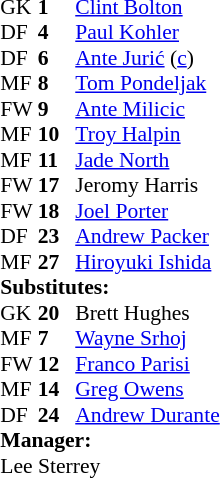<table style="font-size: 90%" cellspacing="0" cellpadding="0" align=center>
<tr>
<th width=25></th>
<th width=25></th>
</tr>
<tr>
<td>GK</td>
<td><strong>1</strong></td>
<td> <a href='#'>Clint Bolton</a></td>
</tr>
<tr>
<td>DF</td>
<td><strong>4</strong></td>
<td> <a href='#'>Paul Kohler</a></td>
<td></td>
<td></td>
</tr>
<tr>
<td>DF</td>
<td><strong>6</strong></td>
<td> <a href='#'>Ante Jurić</a>  (<a href='#'>c</a>)</td>
</tr>
<tr>
<td>MF</td>
<td><strong>8</strong></td>
<td> <a href='#'>Tom Pondeljak</a></td>
</tr>
<tr>
<td>FW</td>
<td><strong>9</strong></td>
<td> <a href='#'>Ante Milicic</a></td>
</tr>
<tr>
<td>MF</td>
<td><strong>10</strong></td>
<td> <a href='#'>Troy Halpin</a></td>
</tr>
<tr>
<td>MF</td>
<td><strong>11</strong></td>
<td> <a href='#'>Jade North</a></td>
</tr>
<tr>
<td>FW</td>
<td><strong>17</strong></td>
<td> Jeromy Harris</td>
<td></td>
<td></td>
</tr>
<tr>
<td>FW</td>
<td><strong>18</strong></td>
<td> <a href='#'>Joel Porter</a></td>
<td></td>
<td></td>
</tr>
<tr>
<td>DF</td>
<td><strong>23</strong></td>
<td> <a href='#'>Andrew Packer</a></td>
</tr>
<tr>
<td>MF</td>
<td><strong>27</strong></td>
<td> <a href='#'>Hiroyuki Ishida</a></td>
</tr>
<tr>
<td colspan=3><strong>Substitutes:</strong></td>
</tr>
<tr>
<td>GK</td>
<td><strong>20</strong></td>
<td> Brett Hughes</td>
</tr>
<tr>
<td>MF</td>
<td><strong>7</strong></td>
<td> <a href='#'>Wayne Srhoj</a></td>
<td></td>
<td></td>
</tr>
<tr>
<td>FW</td>
<td><strong>12</strong></td>
<td> <a href='#'>Franco Parisi</a></td>
<td></td>
<td></td>
</tr>
<tr>
<td>MF</td>
<td><strong>14</strong></td>
<td> <a href='#'>Greg Owens</a></td>
<td></td>
<td></td>
</tr>
<tr>
<td>DF</td>
<td><strong>24</strong></td>
<td> <a href='#'>Andrew Durante</a></td>
</tr>
<tr>
<td colspan=3><strong>Manager:</strong></td>
</tr>
<tr>
<td colspan=4> Lee Sterrey</td>
</tr>
</table>
